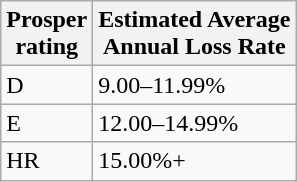<table class="wikitable">
<tr>
<th>Prosper<br>rating</th>
<th>Estimated Average<br>Annual Loss Rate</th>
</tr>
<tr>
<td>D</td>
<td>9.00–11.99%</td>
</tr>
<tr>
<td>E</td>
<td>12.00–14.99%</td>
</tr>
<tr>
<td>HR</td>
<td>15.00%+</td>
</tr>
</table>
